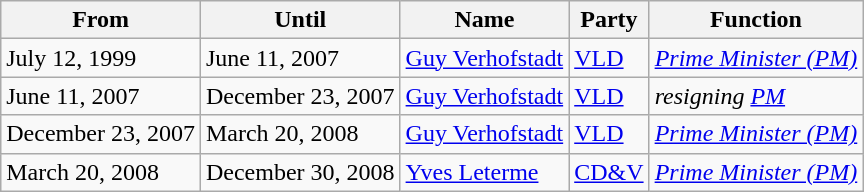<table class="wikitable">
<tr>
<th>From</th>
<th>Until</th>
<th>Name</th>
<th>Party</th>
<th>Function</th>
</tr>
<tr>
<td>July 12, 1999</td>
<td>June 11, 2007</td>
<td><a href='#'>Guy Verhofstadt</a></td>
<td><a href='#'>VLD</a></td>
<td><em><a href='#'>Prime Minister (PM)</a></em></td>
</tr>
<tr>
<td>June 11, 2007</td>
<td>December 23, 2007</td>
<td><a href='#'>Guy Verhofstadt</a></td>
<td><a href='#'>VLD</a></td>
<td><em>resigning <a href='#'>PM</a></em></td>
</tr>
<tr>
<td>December 23, 2007</td>
<td>March 20, 2008</td>
<td><a href='#'>Guy Verhofstadt</a></td>
<td><a href='#'>VLD</a></td>
<td><em><a href='#'>Prime Minister (PM)</a></em></td>
</tr>
<tr>
<td>March 20, 2008</td>
<td>December 30, 2008</td>
<td><a href='#'>Yves Leterme</a></td>
<td><a href='#'>CD&V</a></td>
<td><em><a href='#'>Prime Minister (PM)</a></em></td>
</tr>
</table>
